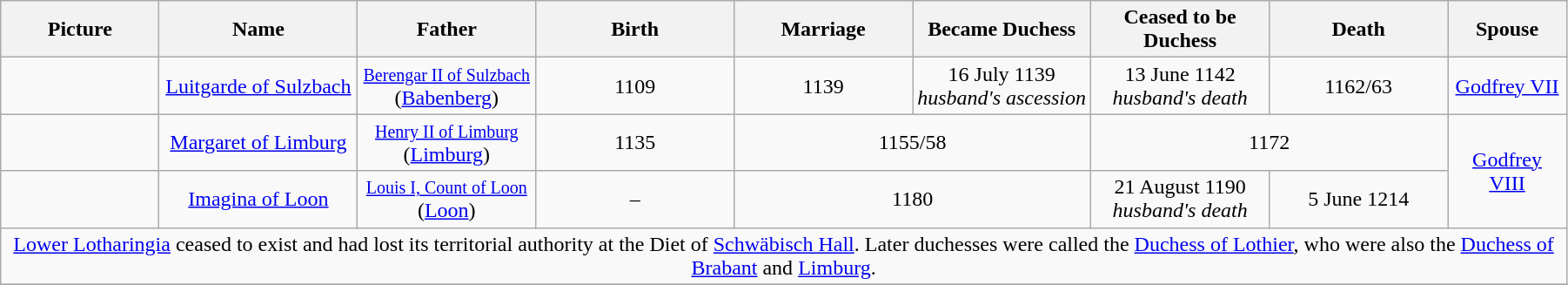<table width=95% class="wikitable">
<tr>
<th width = "8%">Picture</th>
<th width = "10%">Name</th>
<th width = "9%">Father</th>
<th width = "10%">Birth</th>
<th width = "9%">Marriage</th>
<th width = "9%">Became Duchess</th>
<th width = "9%">Ceased to be Duchess</th>
<th width = "9%">Death</th>
<th width = "6%">Spouse</th>
</tr>
<tr>
<td align="center"></td>
<td align="center"><a href='#'>Luitgarde of Sulzbach</a></td>
<td align="center"><small><a href='#'>Berengar II of Sulzbach</a></small><br>(<a href='#'>Babenberg</a>)</td>
<td align="center">1109</td>
<td align="center">1139</td>
<td align="center">16 July 1139<br><em>husband's ascession</em></td>
<td align="center">13 June 1142<br><em>husband's death</em></td>
<td align="center">1162/63</td>
<td align="center"><a href='#'>Godfrey VII</a></td>
</tr>
<tr>
<td align="center"></td>
<td align="center"><a href='#'>Margaret of Limburg</a></td>
<td align="center"><small><a href='#'>Henry II of Limburg</a></small><br>(<a href='#'>Limburg</a>)</td>
<td align="center">1135</td>
<td align="center" colspan="2">1155/58</td>
<td align="center" colspan="2">1172</td>
<td align="center" rowspan="2"><a href='#'>Godfrey VIII</a></td>
</tr>
<tr>
<td align="center"></td>
<td align="center"><a href='#'>Imagina of Loon</a></td>
<td align="center"><small><a href='#'>Louis I, Count of Loon</a></small><br>(<a href='#'>Loon</a>)</td>
<td align="center">–</td>
<td align="center" colspan="2">1180</td>
<td align="center">21 August 1190<br><em>husband's death</em></td>
<td align="center">5 June 1214</td>
</tr>
<tr>
<td align="center" colspan="9"><a href='#'>Lower Lotharingia</a> ceased to exist and had lost its territorial authority at the Diet of <a href='#'>Schwäbisch Hall</a>. Later duchesses were called the <a href='#'>Duchess of Lothier</a>, who were also the <a href='#'>Duchess of Brabant</a> and <a href='#'>Limburg</a>.</td>
</tr>
<tr>
</tr>
</table>
